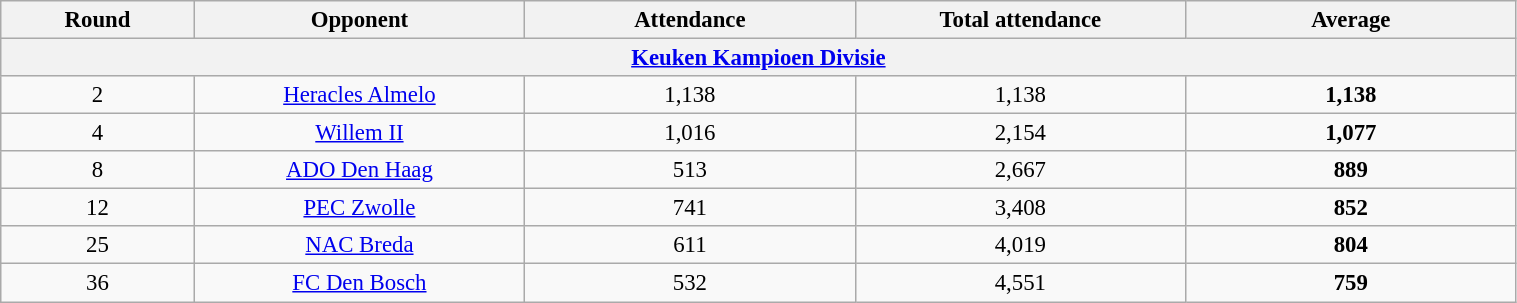<table class="wikitable" style="text-align: center; font-size: 95%; width: 80%;">
<tr>
<th style="width: 10px;">Round</th>
<th style="width: 80px;">Opponent</th>
<th style="width: 80px;">Attendance</th>
<th style="width: 80px;">Total attendance</th>
<th style="width: 80px;">Average</th>
</tr>
<tr>
<th colspan="5" align="center"><a href='#'><strong>Keuken Kampioen Divisie</strong></a></th>
</tr>
<tr>
<td align="center">2</td>
<td align="center"><a href='#'>Heracles Almelo</a></td>
<td align="center">1,138</td>
<td align="center">1,138</td>
<td align="center"><strong>1,138</strong></td>
</tr>
<tr>
<td align="center">4</td>
<td align="center"><a href='#'>Willem II</a></td>
<td align="center">1,016</td>
<td align="center">2,154</td>
<td align="center"><strong>1,077</strong></td>
</tr>
<tr>
<td align="center">8</td>
<td align="center"><a href='#'>ADO Den Haag</a></td>
<td align="center">513</td>
<td align="center">2,667</td>
<td align="center"><strong>889</strong></td>
</tr>
<tr>
<td align="center">12</td>
<td align="center"><a href='#'>PEC Zwolle</a></td>
<td align="center">741</td>
<td align="center">3,408</td>
<td align="center"><strong>852</strong></td>
</tr>
<tr>
<td align="center">25</td>
<td align="center"><a href='#'>NAC Breda</a></td>
<td align="center">611</td>
<td align="center">4,019</td>
<td align="center"><strong>804</strong></td>
</tr>
<tr>
<td align="center">36</td>
<td align="center"><a href='#'>FC Den Bosch</a></td>
<td align="center">532</td>
<td align="center">4,551</td>
<td align="center"><strong>759</strong></td>
</tr>
</table>
